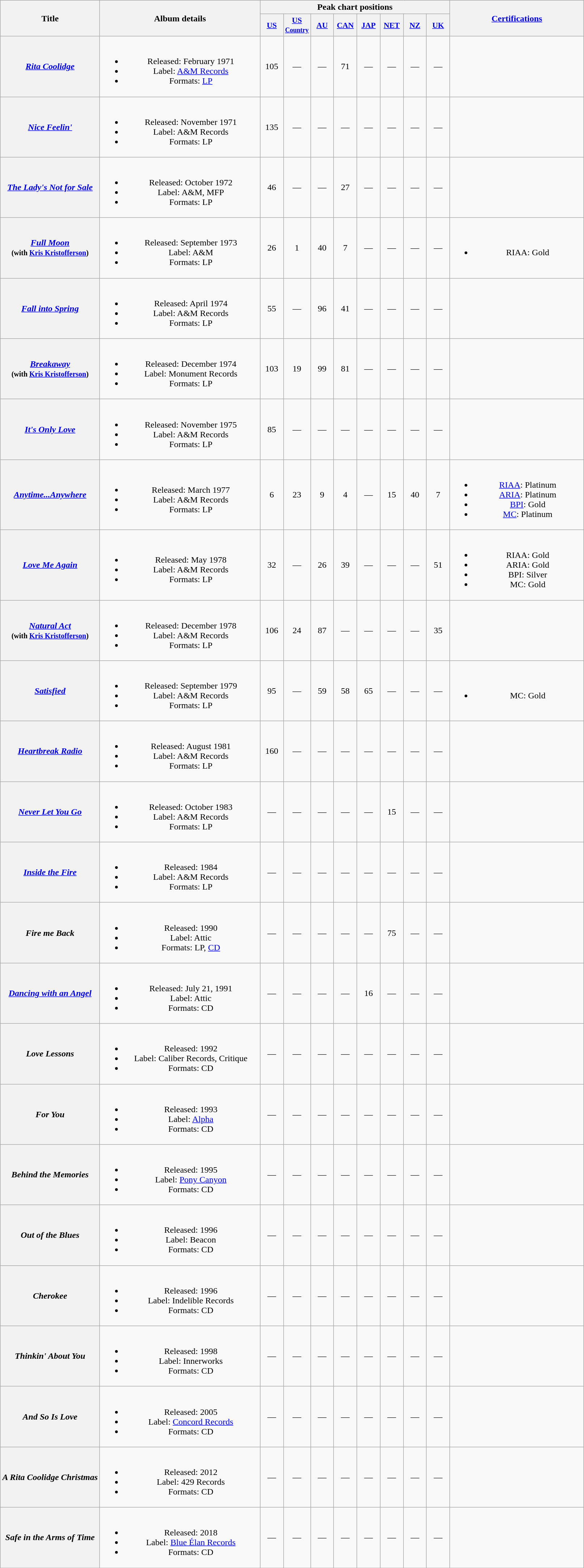<table class="wikitable plainrowheaders" style="text-align:center;">
<tr>
<th scope="col" rowspan="2" style="width:11em;">Title</th>
<th scope="col" rowspan="2" style="width:18em;">Album details</th>
<th scope="col" colspan="8">Peak chart positions</th>
<th scope="col" rowspan="2" style="width:15em;"><a href='#'>Certifications</a></th>
</tr>
<tr>
<th scope="col" style="width:2.5em;font-size:90%;"><a href='#'>US</a><br></th>
<th scope="col" style="width:2.5em;font-size:90%;"><a href='#'>US<br><small>Country</small></a><br></th>
<th scope="col" style="width:2.5em;font-size:90%;"><a href='#'>AU</a><br></th>
<th scope="col" style="width:2.5em;font-size:90%;"><a href='#'>CAN</a><br></th>
<th scope="col" style="width:2.5em;font-size:90%;"><a href='#'>JAP</a><br></th>
<th scope="col" style="width:2.5em;font-size:90%;"><a href='#'>NET</a><br></th>
<th scope="col" style="width:2.5em;font-size:90%;"><a href='#'>NZ</a><br></th>
<th scope="col" style="width:2.5em;font-size:90%;"><a href='#'>UK</a><br></th>
</tr>
<tr>
<th scope="row"><em><a href='#'>Rita Coolidge</a></em></th>
<td><br><ul><li>Released: February 1971</li><li>Label: <a href='#'>A&M Records</a></li><li>Formats: <a href='#'>LP</a></li></ul></td>
<td>105</td>
<td>—</td>
<td>—</td>
<td>71</td>
<td>—</td>
<td>—</td>
<td>—</td>
<td>—</td>
<td></td>
</tr>
<tr>
<th scope="row"><em><a href='#'>Nice Feelin'</a></em></th>
<td><br><ul><li>Released: November 1971</li><li>Label: A&M Records</li><li>Formats: LP</li></ul></td>
<td>135</td>
<td>—</td>
<td>—</td>
<td>—</td>
<td>—</td>
<td>—</td>
<td>—</td>
<td>—</td>
<td></td>
</tr>
<tr>
<th scope="row"><em><a href='#'>The Lady's Not for Sale</a></em></th>
<td><br><ul><li>Released: October 1972</li><li>Label: A&M, MFP</li><li>Formats: LP</li></ul></td>
<td>46</td>
<td>—</td>
<td>—</td>
<td>27</td>
<td>—</td>
<td>—</td>
<td>—</td>
<td>—</td>
<td></td>
</tr>
<tr>
<th scope="row"><em><a href='#'>Full Moon</a></em><br> <small>(with <a href='#'>Kris Kristofferson</a>)</small></th>
<td><br><ul><li>Released: September 1973</li><li>Label: A&M</li><li>Formats: LP</li></ul></td>
<td>26</td>
<td>1</td>
<td>40</td>
<td>7</td>
<td>—</td>
<td>—</td>
<td>—</td>
<td>—</td>
<td><br><ul><li>RIAA: Gold</li></ul></td>
</tr>
<tr>
<th scope="row"><em><a href='#'>Fall into Spring</a></em></th>
<td><br><ul><li>Released: April 1974</li><li>Label: A&M Records</li><li>Formats: LP</li></ul></td>
<td>55</td>
<td>—</td>
<td>96</td>
<td>41</td>
<td>—</td>
<td>—</td>
<td>—</td>
<td>—</td>
<td></td>
</tr>
<tr>
<th scope="row"><em><a href='#'>Breakaway</a></em><br> <small>(with <a href='#'>Kris Kristofferson</a>)</small></th>
<td><br><ul><li>Released: December 1974</li><li>Label: Monument Records</li><li>Formats: LP</li></ul></td>
<td>103</td>
<td>19</td>
<td>99</td>
<td>81</td>
<td>—</td>
<td>—</td>
<td>—</td>
<td>—</td>
<td></td>
</tr>
<tr>
<th scope="row"><em><a href='#'>It's Only Love</a></em></th>
<td><br><ul><li>Released: November 1975</li><li>Label: A&M Records</li><li>Formats: LP</li></ul></td>
<td>85</td>
<td>—</td>
<td>—</td>
<td>—</td>
<td>—</td>
<td>—</td>
<td>—</td>
<td>—</td>
<td></td>
</tr>
<tr>
<th scope="row"><em><a href='#'>Anytime...Anywhere</a></em></th>
<td><br><ul><li>Released: March 1977</li><li>Label: A&M Records</li><li>Formats: LP</li></ul></td>
<td>6</td>
<td>23</td>
<td>9</td>
<td>4</td>
<td>—</td>
<td>15</td>
<td>40</td>
<td>7</td>
<td><br><ul><li><a href='#'>RIAA</a>: Platinum</li><li><a href='#'>ARIA</a>: Platinum</li><li><a href='#'>BPI</a>: Gold</li><li><a href='#'>MC</a>: Platinum</li></ul></td>
</tr>
<tr>
<th scope="row"><em><a href='#'>Love Me Again</a></em></th>
<td><br><ul><li>Released: May 1978</li><li>Label: A&M Records</li><li>Formats: LP</li></ul></td>
<td>32</td>
<td>—</td>
<td>26</td>
<td>39</td>
<td>—</td>
<td>—</td>
<td>—</td>
<td>51</td>
<td><br><ul><li>RIAA: Gold</li><li>ARIA: Gold</li><li>BPI: Silver</li><li>MC: Gold</li></ul></td>
</tr>
<tr>
<th scope="row"><em><a href='#'>Natural Act</a></em> <br><small>(with <a href='#'>Kris Kristofferson</a>)</small></th>
<td><br><ul><li>Released: December 1978</li><li>Label: A&M Records</li><li>Formats: LP</li></ul></td>
<td>106</td>
<td>24</td>
<td>87</td>
<td>—</td>
<td>—</td>
<td>—</td>
<td>—</td>
<td>35</td>
<td></td>
</tr>
<tr>
<th scope="row"><em><a href='#'>Satisfied</a></em></th>
<td><br><ul><li>Released: September 1979</li><li>Label: A&M Records</li><li>Formats: LP</li></ul></td>
<td>95</td>
<td>—</td>
<td>59</td>
<td>58</td>
<td>65</td>
<td>—</td>
<td>—</td>
<td>—</td>
<td><br><ul><li>MC: Gold</li></ul></td>
</tr>
<tr>
<th scope="row"><em><a href='#'>Heartbreak Radio</a></em></th>
<td><br><ul><li>Released: August 1981</li><li>Label: A&M Records</li><li>Formats: LP</li></ul></td>
<td>160</td>
<td>—</td>
<td>—</td>
<td>—</td>
<td>—</td>
<td>—</td>
<td>—</td>
<td>—</td>
<td></td>
</tr>
<tr>
<th scope="row"><em><a href='#'>Never Let You Go</a></em></th>
<td><br><ul><li>Released: October 1983</li><li>Label: A&M Records</li><li>Formats: LP</li></ul></td>
<td>—</td>
<td>—</td>
<td>—</td>
<td>—</td>
<td>—</td>
<td>15</td>
<td>—</td>
<td>—</td>
<td></td>
</tr>
<tr>
<th scope="row"><em><a href='#'>Inside the Fire</a></em></th>
<td><br><ul><li>Released: 1984</li><li>Label: A&M Records</li><li>Formats: LP</li></ul></td>
<td>—</td>
<td>—</td>
<td>—</td>
<td>—</td>
<td>—</td>
<td>—</td>
<td>—</td>
<td>—</td>
<td></td>
</tr>
<tr>
<th scope="row"><em>Fire me Back</em></th>
<td><br><ul><li>Released: 1990</li><li>Label: Attic</li><li>Formats: LP, <a href='#'>CD</a></li></ul></td>
<td>—</td>
<td>—</td>
<td>—</td>
<td>—</td>
<td>—</td>
<td>75</td>
<td>—</td>
<td>—</td>
<td></td>
</tr>
<tr>
<th scope="row"><em><a href='#'>Dancing with an Angel</a></em></th>
<td><br><ul><li>Released: July 21, 1991</li><li>Label: Attic</li><li>Formats: CD</li></ul></td>
<td>—</td>
<td>—</td>
<td>—</td>
<td>—</td>
<td>16</td>
<td>—</td>
<td>—</td>
<td>—</td>
<td></td>
</tr>
<tr>
<th scope="row"><em>Love Lessons</em></th>
<td><br><ul><li>Released: 1992</li><li>Label: Caliber Records, Critique</li><li>Formats: CD</li></ul></td>
<td>—</td>
<td>—</td>
<td>—</td>
<td>—</td>
<td>—</td>
<td>—</td>
<td>—</td>
<td>—</td>
<td></td>
</tr>
<tr>
<th scope="row"><em>For You</em></th>
<td><br><ul><li>Released: 1993</li><li>Label: <a href='#'>Alpha</a></li><li>Formats: CD</li></ul></td>
<td>—</td>
<td>—</td>
<td>—</td>
<td>—</td>
<td>—</td>
<td>—</td>
<td>—</td>
<td>—</td>
<td></td>
</tr>
<tr>
<th scope="row"><em>Behind the Memories</em></th>
<td><br><ul><li>Released: 1995</li><li>Label: <a href='#'>Pony Canyon</a></li><li>Formats: CD</li></ul></td>
<td>—</td>
<td>—</td>
<td>—</td>
<td>—</td>
<td>—</td>
<td>—</td>
<td>—</td>
<td>—</td>
<td></td>
</tr>
<tr>
<th scope="row"><em>Out of the Blues</em></th>
<td><br><ul><li>Released: 1996</li><li>Label: Beacon</li><li>Formats: CD</li></ul></td>
<td>—</td>
<td>—</td>
<td>—</td>
<td>—</td>
<td>—</td>
<td>—</td>
<td>—</td>
<td>—</td>
<td></td>
</tr>
<tr>
<th scope="row"><em>Cherokee</em></th>
<td><br><ul><li>Released: 1996</li><li>Label: Indelible Records</li><li>Formats: CD</li></ul></td>
<td>—</td>
<td>—</td>
<td>—</td>
<td>—</td>
<td>—</td>
<td>—</td>
<td>—</td>
<td>—</td>
<td></td>
</tr>
<tr>
<th scope="row"><em>Thinkin' About You</em></th>
<td><br><ul><li>Released: 1998</li><li>Label: Innerworks</li><li>Formats: CD</li></ul></td>
<td>—</td>
<td>—</td>
<td>—</td>
<td>—</td>
<td>—</td>
<td>—</td>
<td>—</td>
<td>—</td>
<td></td>
</tr>
<tr>
<th scope="row"><em>And So Is Love</em></th>
<td><br><ul><li>Released: 2005</li><li>Label: <a href='#'>Concord Records</a></li><li>Formats: CD</li></ul></td>
<td>—</td>
<td>—</td>
<td>—</td>
<td>—</td>
<td>—</td>
<td>—</td>
<td>—</td>
<td>—</td>
<td></td>
</tr>
<tr>
<th scope="row"><em>A Rita Coolidge Christmas</em></th>
<td><br><ul><li>Released: 2012</li><li>Label: 429 Records</li><li>Formats: CD</li></ul></td>
<td>—</td>
<td>—</td>
<td>—</td>
<td>—</td>
<td>—</td>
<td>—</td>
<td>—</td>
<td>—</td>
<td></td>
</tr>
<tr>
<th scope="row"><em>Safe in the Arms of Time</em></th>
<td><br><ul><li>Released: 2018</li><li>Label: <a href='#'>Blue Élan Records</a></li><li>Formats: CD</li></ul></td>
<td>—</td>
<td>—</td>
<td>—</td>
<td>—</td>
<td>—</td>
<td>—</td>
<td>—</td>
<td>—</td>
<td></td>
</tr>
<tr>
</tr>
</table>
